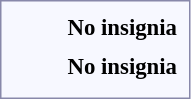<table style="border:1px solid #8888aa; background-color:#f7f8ff; padding:5px; font-size:95%; margin: 0px 12px 12px 0px;">
<tr style="text-align:center;">
<td rowspan=2><strong></strong><br></td>
<td colspan=6 rowspan=2></td>
<td colspan=2></td>
<td colspan=2></td>
<td colspan=6></td>
<td colspan=6></td>
<td colspan=4></td>
<td colspan=2></td>
<td colspan=6></td>
<td colspan=2><strong>No insignia</strong></td>
</tr>
<tr style="text-align:center;">
<td colspan=2></td>
<td colspan=2></td>
<td colspan=6></td>
<td colspan=6></td>
<td colspan=4></td>
<td colspan=2></td>
<td colspan=6></td>
<td colspan=2></td>
</tr>
<tr style="text-align:center;">
<td rowspan=2><strong></strong><br></td>
<td colspan=6 rowspan=2></td>
<td colspan=2></td>
<td colspan=2></td>
<td colspan=6></td>
<td colspan=6></td>
<td colspan=4></td>
<td colspan=2></td>
<td colspan=6></td>
<td colspan=2><strong>No insignia</strong></td>
</tr>
<tr style="text-align:center;">
<td colspan=2></td>
<td colspan=2></td>
<td colspan=6></td>
<td colspan=6></td>
<td colspan=4></td>
<td colspan=2></td>
<td colspan=6></td>
<td colspan=2></td>
</tr>
</table>
